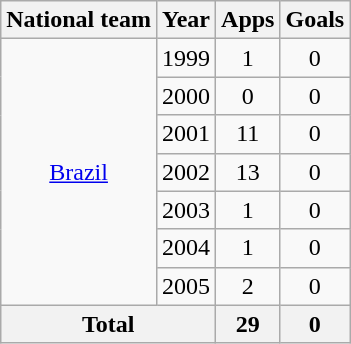<table class="wikitable" style="text-align:center">
<tr>
<th>National team</th>
<th>Year</th>
<th>Apps</th>
<th>Goals</th>
</tr>
<tr>
<td rowspan="7"><a href='#'>Brazil</a></td>
<td>1999</td>
<td>1</td>
<td>0</td>
</tr>
<tr>
<td>2000</td>
<td>0</td>
<td>0</td>
</tr>
<tr>
<td>2001</td>
<td>11</td>
<td>0</td>
</tr>
<tr>
<td>2002</td>
<td>13</td>
<td>0</td>
</tr>
<tr>
<td>2003</td>
<td>1</td>
<td>0</td>
</tr>
<tr>
<td>2004</td>
<td>1</td>
<td>0</td>
</tr>
<tr>
<td>2005</td>
<td>2</td>
<td>0</td>
</tr>
<tr>
<th colspan="2">Total</th>
<th>29</th>
<th>0</th>
</tr>
</table>
